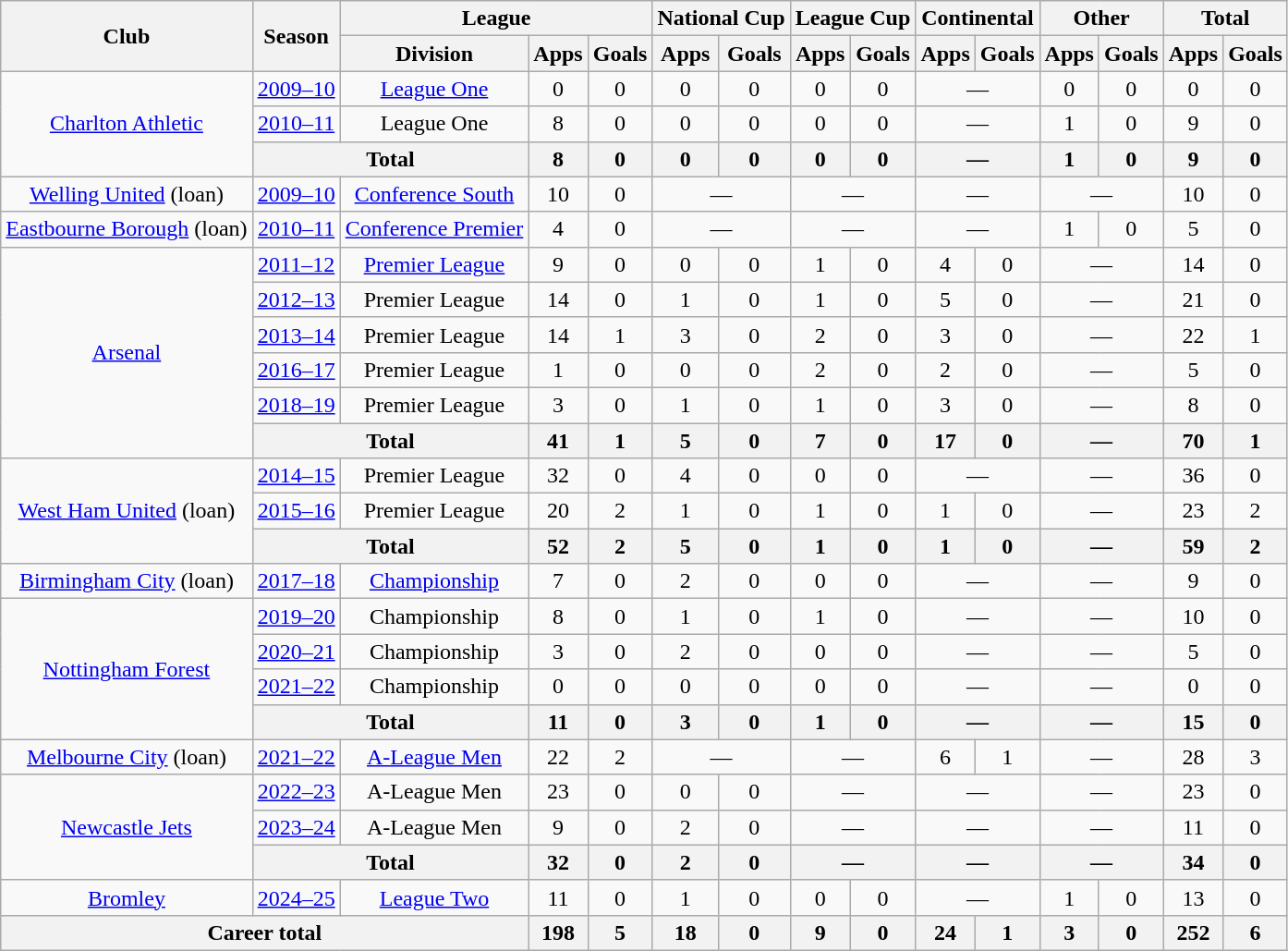<table class=wikitable style=text-align:center>
<tr>
<th rowspan=2>Club</th>
<th rowspan=2>Season</th>
<th colspan=3>League</th>
<th colspan=2>National Cup</th>
<th colspan=2>League Cup</th>
<th colspan=2>Continental</th>
<th colspan=2>Other</th>
<th colspan=2>Total</th>
</tr>
<tr>
<th>Division</th>
<th>Apps</th>
<th>Goals</th>
<th>Apps</th>
<th>Goals</th>
<th>Apps</th>
<th>Goals</th>
<th>Apps</th>
<th>Goals</th>
<th>Apps</th>
<th>Goals</th>
<th>Apps</th>
<th>Goals</th>
</tr>
<tr>
<td rowspan=3><a href='#'>Charlton Athletic</a></td>
<td><a href='#'>2009–10</a></td>
<td><a href='#'>League One</a></td>
<td>0</td>
<td>0</td>
<td>0</td>
<td>0</td>
<td>0</td>
<td>0</td>
<td colspan=2>—</td>
<td>0</td>
<td>0</td>
<td>0</td>
<td>0</td>
</tr>
<tr>
<td><a href='#'>2010–11</a></td>
<td>League One</td>
<td>8</td>
<td>0</td>
<td>0</td>
<td>0</td>
<td>0</td>
<td>0</td>
<td colspan=2>—</td>
<td>1</td>
<td>0</td>
<td>9</td>
<td>0</td>
</tr>
<tr>
<th colspan=2>Total</th>
<th>8</th>
<th>0</th>
<th>0</th>
<th>0</th>
<th>0</th>
<th>0</th>
<th colspan=2>—</th>
<th>1</th>
<th>0</th>
<th>9</th>
<th>0</th>
</tr>
<tr>
<td><a href='#'>Welling United</a> (loan)</td>
<td><a href='#'>2009–10</a></td>
<td><a href='#'>Conference South</a></td>
<td>10</td>
<td>0</td>
<td colspan=2>—</td>
<td colspan=2>—</td>
<td colspan=2>—</td>
<td colspan=2>—</td>
<td>10</td>
<td>0</td>
</tr>
<tr>
<td><a href='#'>Eastbourne Borough</a> (loan)</td>
<td><a href='#'>2010–11</a></td>
<td><a href='#'>Conference Premier</a></td>
<td>4</td>
<td>0</td>
<td colspan=2>—</td>
<td colspan=2>—</td>
<td colspan=2>—</td>
<td>1</td>
<td>0</td>
<td>5</td>
<td>0</td>
</tr>
<tr>
<td rowspan=6><a href='#'>Arsenal</a></td>
<td><a href='#'>2011–12</a></td>
<td><a href='#'>Premier League</a></td>
<td>9</td>
<td>0</td>
<td>0</td>
<td>0</td>
<td>1</td>
<td>0</td>
<td>4</td>
<td>0</td>
<td colspan=2>—</td>
<td>14</td>
<td>0</td>
</tr>
<tr>
<td><a href='#'>2012–13</a></td>
<td>Premier League</td>
<td>14</td>
<td>0</td>
<td>1</td>
<td>0</td>
<td>1</td>
<td>0</td>
<td>5</td>
<td>0</td>
<td colspan=2>—</td>
<td>21</td>
<td>0</td>
</tr>
<tr>
<td><a href='#'>2013–14</a></td>
<td>Premier League</td>
<td>14</td>
<td>1</td>
<td>3</td>
<td>0</td>
<td>2</td>
<td>0</td>
<td>3</td>
<td>0</td>
<td colspan=2>—</td>
<td>22</td>
<td>1</td>
</tr>
<tr>
<td><a href='#'>2016–17</a></td>
<td>Premier League</td>
<td>1</td>
<td>0</td>
<td>0</td>
<td>0</td>
<td>2</td>
<td>0</td>
<td>2</td>
<td>0</td>
<td colspan=2>—</td>
<td>5</td>
<td>0</td>
</tr>
<tr>
<td><a href='#'>2018–19</a></td>
<td>Premier League</td>
<td>3</td>
<td>0</td>
<td>1</td>
<td>0</td>
<td>1</td>
<td>0</td>
<td>3</td>
<td>0</td>
<td colspan=2>—</td>
<td>8</td>
<td>0</td>
</tr>
<tr>
<th colspan=2>Total</th>
<th>41</th>
<th>1</th>
<th>5</th>
<th>0</th>
<th>7</th>
<th>0</th>
<th>17</th>
<th>0</th>
<th colspan=2>—</th>
<th>70</th>
<th>1</th>
</tr>
<tr>
<td rowspan=3><a href='#'>West Ham United</a> (loan)</td>
<td><a href='#'>2014–15</a></td>
<td>Premier League</td>
<td>32</td>
<td>0</td>
<td>4</td>
<td>0</td>
<td>0</td>
<td>0</td>
<td colspan=2>—</td>
<td colspan=2>—</td>
<td>36</td>
<td>0</td>
</tr>
<tr>
<td><a href='#'>2015–16</a></td>
<td>Premier League</td>
<td>20</td>
<td>2</td>
<td>1</td>
<td>0</td>
<td>1</td>
<td>0</td>
<td>1</td>
<td>0</td>
<td colspan=2>—</td>
<td>23</td>
<td>2</td>
</tr>
<tr>
<th colspan=2>Total</th>
<th>52</th>
<th>2</th>
<th>5</th>
<th>0</th>
<th>1</th>
<th>0</th>
<th>1</th>
<th>0</th>
<th colspan=2>—</th>
<th>59</th>
<th>2</th>
</tr>
<tr>
<td><a href='#'>Birmingham City</a> (loan)</td>
<td><a href='#'>2017–18</a></td>
<td><a href='#'>Championship</a></td>
<td>7</td>
<td>0</td>
<td>2</td>
<td>0</td>
<td>0</td>
<td>0</td>
<td colspan=2>—</td>
<td colspan=2>—</td>
<td>9</td>
<td>0</td>
</tr>
<tr>
<td rowspan=4><a href='#'>Nottingham Forest</a></td>
<td><a href='#'>2019–20</a></td>
<td>Championship</td>
<td>8</td>
<td>0</td>
<td>1</td>
<td>0</td>
<td>1</td>
<td>0</td>
<td colspan=2>—</td>
<td colspan=2>—</td>
<td>10</td>
<td>0</td>
</tr>
<tr>
<td><a href='#'>2020–21</a></td>
<td>Championship</td>
<td>3</td>
<td>0</td>
<td>2</td>
<td>0</td>
<td>0</td>
<td>0</td>
<td colspan=2>—</td>
<td colspan=2>—</td>
<td>5</td>
<td>0</td>
</tr>
<tr>
<td><a href='#'>2021–22</a></td>
<td>Championship</td>
<td>0</td>
<td>0</td>
<td>0</td>
<td>0</td>
<td>0</td>
<td>0</td>
<td colspan=2>—</td>
<td colspan=2>—</td>
<td>0</td>
<td>0</td>
</tr>
<tr>
<th colspan=2>Total</th>
<th>11</th>
<th>0</th>
<th>3</th>
<th>0</th>
<th>1</th>
<th>0</th>
<th colspan=2>—</th>
<th colspan=2>—</th>
<th>15</th>
<th>0</th>
</tr>
<tr>
<td><a href='#'>Melbourne City</a> (loan)</td>
<td><a href='#'>2021–22</a></td>
<td><a href='#'>A-League Men</a></td>
<td>22</td>
<td>2</td>
<td colspan="2">—</td>
<td colspan="2">—</td>
<td>6</td>
<td>1</td>
<td colspan=2>—</td>
<td>28</td>
<td>3</td>
</tr>
<tr>
<td rowspan=3><a href='#'>Newcastle Jets</a></td>
<td><a href='#'>2022–23</a></td>
<td>A-League Men</td>
<td>23</td>
<td>0</td>
<td>0</td>
<td>0</td>
<td colspan="2">—</td>
<td colspan="2">—</td>
<td colspan="2">—</td>
<td>23</td>
<td>0</td>
</tr>
<tr>
<td><a href='#'>2023–24</a></td>
<td>A-League Men</td>
<td>9</td>
<td>0</td>
<td>2</td>
<td>0</td>
<td colspan="2">—</td>
<td colspan="2">—</td>
<td colspan="2">—</td>
<td>11</td>
<td>0</td>
</tr>
<tr>
<th colspan=2>Total</th>
<th>32</th>
<th>0</th>
<th>2</th>
<th>0</th>
<th colspan=2>—</th>
<th colspan=2>—</th>
<th colspan=2>—</th>
<th>34</th>
<th>0</th>
</tr>
<tr>
<td><a href='#'>Bromley</a></td>
<td><a href='#'>2024–25</a></td>
<td><a href='#'>League Two</a></td>
<td>11</td>
<td>0</td>
<td>1</td>
<td>0</td>
<td>0</td>
<td>0</td>
<td colspan=2>—</td>
<td>1</td>
<td>0</td>
<td>13</td>
<td>0</td>
</tr>
<tr>
<th colspan=3>Career total</th>
<th>198</th>
<th>5</th>
<th>18</th>
<th>0</th>
<th>9</th>
<th>0</th>
<th>24</th>
<th>1</th>
<th>3</th>
<th>0</th>
<th>252</th>
<th>6</th>
</tr>
</table>
